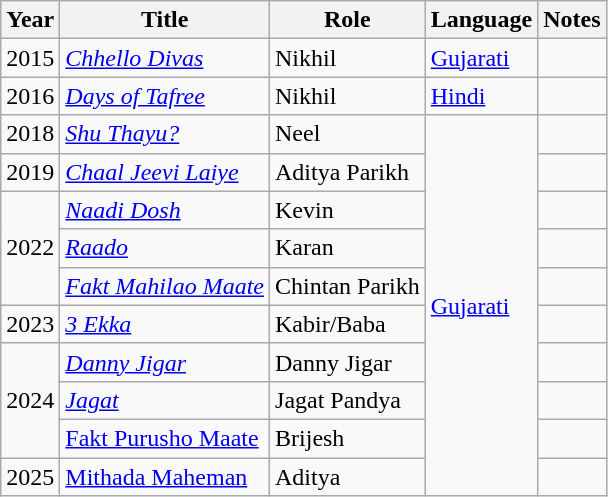<table class="wikitable">
<tr>
<th>Year</th>
<th>Title</th>
<th>Role</th>
<th>Language</th>
<th>Notes</th>
</tr>
<tr>
<td>2015</td>
<td><em><a href='#'>Chhello Divas</a></em></td>
<td>Nikhil</td>
<td><a href='#'>Gujarati</a></td>
<td></td>
</tr>
<tr>
<td>2016</td>
<td><em><a href='#'>Days of Tafree</a></em></td>
<td>Nikhil</td>
<td><a href='#'>Hindi</a></td>
<td></td>
</tr>
<tr>
<td>2018</td>
<td><em><a href='#'>Shu Thayu?</a></em></td>
<td>Neel</td>
<td rowspan="10"><a href='#'>Gujarati</a></td>
<td></td>
</tr>
<tr>
<td>2019</td>
<td><em><a href='#'>Chaal Jeevi Laiye</a></em></td>
<td>Aditya Parikh</td>
<td></td>
</tr>
<tr>
<td rowspan="3">2022</td>
<td><em><a href='#'>Naadi Dosh</a></em></td>
<td>Kevin</td>
<td></td>
</tr>
<tr>
<td><em><a href='#'>Raado</a></em></td>
<td>Karan</td>
<td></td>
</tr>
<tr>
<td><em><a href='#'>Fakt Mahilao Maate</a></em></td>
<td>Chintan Parikh</td>
<td></td>
</tr>
<tr>
<td>2023</td>
<td><em><a href='#'>3 Ekka</a></em></td>
<td>Kabir/Baba</td>
<td></td>
</tr>
<tr>
<td rowspan="3">2024</td>
<td><em><a href='#'>Danny Jigar</a></em></td>
<td>Danny Jigar</td>
<td></td>
</tr>
<tr>
<td><em><a href='#'> Jagat</a></em></td>
<td>Jagat Pandya</td>
<td></td>
</tr>
<tr>
<td><a href='#'>Fakt Purusho Maate</a></td>
<td>Brijesh</td>
<td></td>
</tr>
<tr>
<td>2025</td>
<td><a href='#'>Mithada Maheman</a></td>
<td>Aditya</td>
<td></td>
</tr>
</table>
